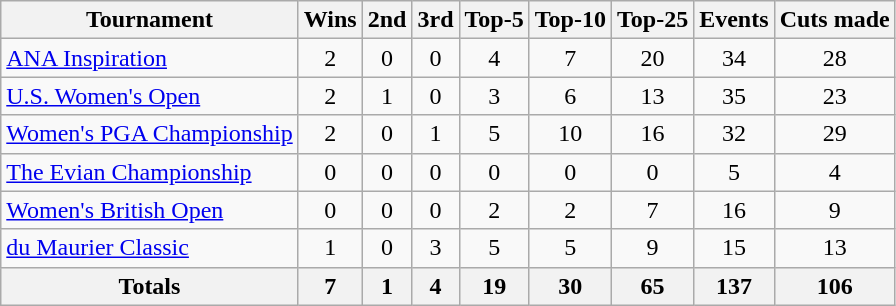<table class=wikitable style=text-align:center>
<tr>
<th>Tournament</th>
<th>Wins</th>
<th>2nd</th>
<th>3rd</th>
<th>Top-5</th>
<th>Top-10</th>
<th>Top-25</th>
<th>Events</th>
<th>Cuts made</th>
</tr>
<tr>
<td align=left><a href='#'>ANA Inspiration</a></td>
<td>2</td>
<td>0</td>
<td>0</td>
<td>4</td>
<td>7</td>
<td>20</td>
<td>34</td>
<td>28</td>
</tr>
<tr>
<td align=left><a href='#'>U.S. Women's Open</a></td>
<td>2</td>
<td>1</td>
<td>0</td>
<td>3</td>
<td>6</td>
<td>13</td>
<td>35</td>
<td>23</td>
</tr>
<tr>
<td align=left><a href='#'>Women's PGA Championship</a></td>
<td>2</td>
<td>0</td>
<td>1</td>
<td>5</td>
<td>10</td>
<td>16</td>
<td>32</td>
<td>29</td>
</tr>
<tr>
<td align=left><a href='#'>The Evian Championship</a></td>
<td>0</td>
<td>0</td>
<td>0</td>
<td>0</td>
<td>0</td>
<td>0</td>
<td>5</td>
<td>4</td>
</tr>
<tr>
<td align=left><a href='#'>Women's British Open</a></td>
<td>0</td>
<td>0</td>
<td>0</td>
<td>2</td>
<td>2</td>
<td>7</td>
<td>16</td>
<td>9</td>
</tr>
<tr>
<td align=left><a href='#'>du Maurier Classic</a></td>
<td>1</td>
<td>0</td>
<td>3</td>
<td>5</td>
<td>5</td>
<td>9</td>
<td>15</td>
<td>13</td>
</tr>
<tr>
<th>Totals</th>
<th>7</th>
<th>1</th>
<th>4</th>
<th>19</th>
<th>30</th>
<th>65</th>
<th>137</th>
<th>106</th>
</tr>
</table>
